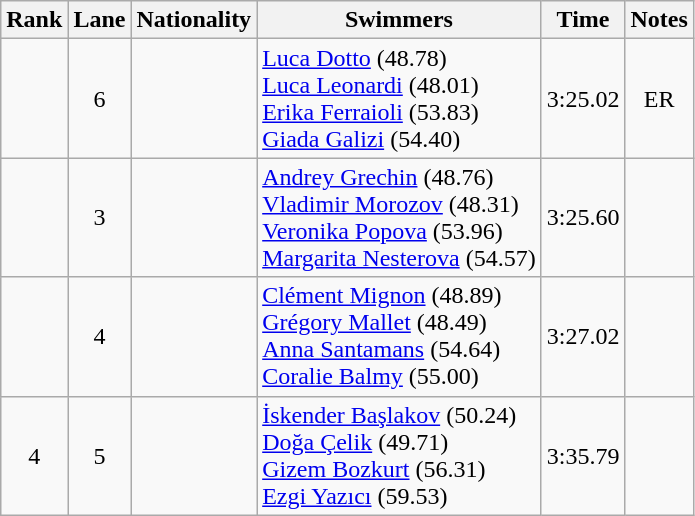<table class="wikitable sortable" style="text-align:center">
<tr>
<th>Rank</th>
<th>Lane</th>
<th>Nationality</th>
<th>Swimmers</th>
<th>Time</th>
<th>Notes</th>
</tr>
<tr>
<td></td>
<td>6</td>
<td align=left></td>
<td align=left><a href='#'>Luca Dotto</a> (48.78)<br><a href='#'>Luca Leonardi</a> (48.01)<br><a href='#'>Erika Ferraioli</a> (53.83)<br><a href='#'>Giada Galizi</a> (54.40)</td>
<td>3:25.02</td>
<td>ER</td>
</tr>
<tr>
<td></td>
<td>3</td>
<td align=left></td>
<td align=left><a href='#'>Andrey Grechin</a> (48.76)<br><a href='#'>Vladimir Morozov</a> (48.31)<br><a href='#'>Veronika Popova</a> (53.96)<br><a href='#'>Margarita Nesterova</a> (54.57)</td>
<td>3:25.60</td>
<td></td>
</tr>
<tr>
<td></td>
<td>4</td>
<td align=left></td>
<td align=left><a href='#'>Clément Mignon</a> (48.89)<br><a href='#'>Grégory Mallet</a> (48.49)<br><a href='#'>Anna Santamans</a> (54.64)<br><a href='#'>Coralie Balmy</a> (55.00)</td>
<td>3:27.02</td>
<td></td>
</tr>
<tr>
<td>4</td>
<td>5</td>
<td align=left></td>
<td align=left><a href='#'>İskender Başlakov</a> (50.24)<br><a href='#'>Doğa Çelik</a> (49.71)<br><a href='#'>Gizem Bozkurt</a> (56.31)<br><a href='#'>Ezgi Yazıcı</a> (59.53)</td>
<td>3:35.79</td>
<td></td>
</tr>
</table>
